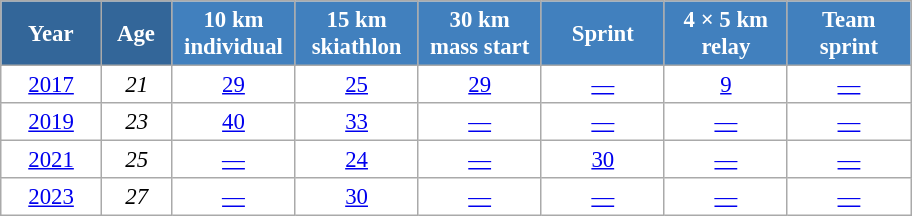<table class="wikitable" style="font-size:95%; text-align:center; border:grey solid 1px; border-collapse:collapse; background:#ffffff;">
<tr>
<th style="background-color:#369; color:white; width:60px;"> Year </th>
<th style="background-color:#369; color:white; width:40px;"> Age </th>
<th style="background-color:#4180be; color:white; width:75px;"> 10 km <br> individual </th>
<th style="background-color:#4180be; color:white; width:75px;"> 15 km <br> skiathlon </th>
<th style="background-color:#4180be; color:white; width:75px;"> 30 km <br> mass start </th>
<th style="background-color:#4180be; color:white; width:75px;"> Sprint </th>
<th style="background-color:#4180be; color:white; width:75px;"> 4 × 5 km <br> relay </th>
<th style="background-color:#4180be; color:white; width:75px;"> Team <br> sprint </th>
</tr>
<tr>
<td><a href='#'>2017</a></td>
<td><em>21</em></td>
<td><a href='#'>29</a></td>
<td><a href='#'>25</a></td>
<td><a href='#'>29</a></td>
<td><a href='#'>—</a></td>
<td><a href='#'>9</a></td>
<td><a href='#'>—</a></td>
</tr>
<tr>
<td><a href='#'>2019</a></td>
<td><em>23</em></td>
<td><a href='#'>40</a></td>
<td><a href='#'>33</a></td>
<td><a href='#'>—</a></td>
<td><a href='#'>—</a></td>
<td><a href='#'>—</a></td>
<td><a href='#'>—</a></td>
</tr>
<tr>
<td><a href='#'>2021</a></td>
<td><em>25</em></td>
<td><a href='#'>—</a></td>
<td><a href='#'>24</a></td>
<td><a href='#'>—</a></td>
<td><a href='#'>30</a></td>
<td><a href='#'>—</a></td>
<td><a href='#'>—</a></td>
</tr>
<tr>
<td><a href='#'>2023</a></td>
<td><em>27</em></td>
<td><a href='#'>—</a></td>
<td><a href='#'>30</a></td>
<td><a href='#'>—</a></td>
<td><a href='#'>—</a></td>
<td><a href='#'>—</a></td>
<td><a href='#'>—</a></td>
</tr>
</table>
